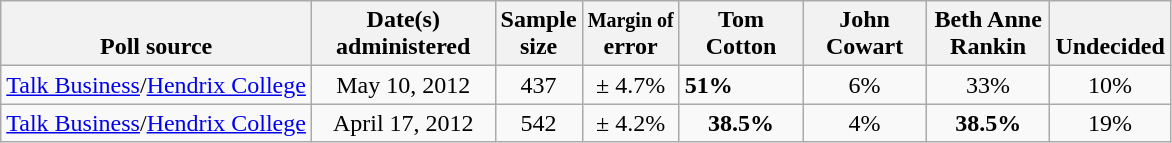<table class="wikitable">
<tr valign= bottom>
<th>Poll source</th>
<th style="width:115px;">Date(s)<br>administered</th>
<th class=small>Sample<br>size</th>
<th><small>Margin of</small><br>error</th>
<th style="width:75px;">Tom<br>Cotton</th>
<th style="width:75px;">John<br>Cowart</th>
<th style="width:75px;">Beth Anne<br>Rankin</th>
<th>Undecided</th>
</tr>
<tr>
<td><a href='#'>Talk Business</a>/<a href='#'>Hendrix College</a></td>
<td align=center>May 10, 2012</td>
<td align=center>437</td>
<td align=center>± 4.7%</td>
<td><strong>51%</strong></td>
<td align=center>6%</td>
<td align=center>33%</td>
<td align=center>10%</td>
</tr>
<tr>
<td><a href='#'>Talk Business</a>/<a href='#'>Hendrix College</a></td>
<td align=center>April 17, 2012</td>
<td align=center>542</td>
<td align=center>± 4.2%</td>
<td align=center><strong>38.5%</strong></td>
<td align=center>4%</td>
<td align=center><strong>38.5%</strong></td>
<td align=center>19%</td>
</tr>
</table>
